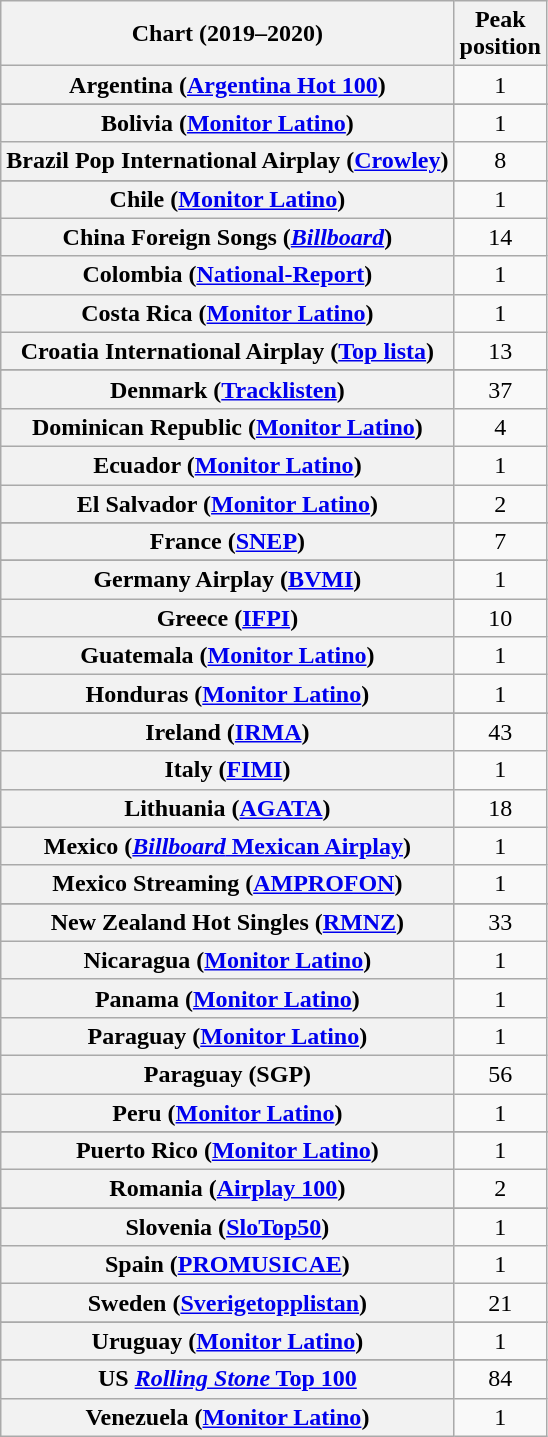<table class="wikitable sortable plainrowheaders" style="text-align:center">
<tr>
<th scope="col">Chart (2019–2020)</th>
<th scope="col">Peak<br>position</th>
</tr>
<tr>
<th scope="row">Argentina (<a href='#'>Argentina Hot 100</a>)</th>
<td>1</td>
</tr>
<tr>
</tr>
<tr>
</tr>
<tr>
</tr>
<tr>
<th scope="row">Bolivia (<a href='#'>Monitor Latino</a>)</th>
<td>1</td>
</tr>
<tr>
<th scope="row">Brazil Pop International Airplay (<a href='#'>Crowley</a>)</th>
<td>8</td>
</tr>
<tr>
</tr>
<tr>
</tr>
<tr>
</tr>
<tr>
</tr>
<tr>
<th scope="row">Chile (<a href='#'>Monitor Latino</a>)</th>
<td>1</td>
</tr>
<tr>
<th scope="row">China Foreign Songs (<em><a href='#'>Billboard</a></em>)</th>
<td>14</td>
</tr>
<tr>
<th scope="row">Colombia (<a href='#'>National-Report</a>)</th>
<td>1</td>
</tr>
<tr>
<th scope="row">Costa Rica (<a href='#'>Monitor Latino</a>)</th>
<td>1</td>
</tr>
<tr>
<th scope="row">Croatia International Airplay (<a href='#'>Top lista</a>)</th>
<td>13</td>
</tr>
<tr>
</tr>
<tr>
</tr>
<tr>
<th scope="row">Denmark (<a href='#'>Tracklisten</a>)</th>
<td>37</td>
</tr>
<tr>
<th scope="row">Dominican Republic (<a href='#'>Monitor Latino</a>)</th>
<td>4</td>
</tr>
<tr>
<th scope="row">Ecuador (<a href='#'>Monitor Latino</a>)</th>
<td>1</td>
</tr>
<tr>
<th scope="row">El Salvador (<a href='#'>Monitor Latino</a>)</th>
<td>2</td>
</tr>
<tr>
</tr>
<tr>
<th scope="row">France (<a href='#'>SNEP</a>)</th>
<td>7</td>
</tr>
<tr>
</tr>
<tr>
<th scope="row">Germany Airplay (<a href='#'>BVMI</a>)</th>
<td>1</td>
</tr>
<tr>
<th scope="row">Greece (<a href='#'>IFPI</a>)</th>
<td>10</td>
</tr>
<tr>
<th scope="row">Guatemala (<a href='#'>Monitor Latino</a>)</th>
<td>1</td>
</tr>
<tr>
<th scope="row">Honduras (<a href='#'>Monitor Latino</a>)</th>
<td>1</td>
</tr>
<tr>
</tr>
<tr>
</tr>
<tr>
</tr>
<tr>
</tr>
<tr>
<th scope="row">Ireland (<a href='#'>IRMA</a>)</th>
<td>43</td>
</tr>
<tr>
<th scope="row">Italy (<a href='#'>FIMI</a>)</th>
<td>1</td>
</tr>
<tr>
<th scope="row">Lithuania (<a href='#'>AGATA</a>)</th>
<td>18</td>
</tr>
<tr>
<th scope="row">Mexico (<a href='#'><em>Billboard</em> Mexican Airplay</a>)</th>
<td>1</td>
</tr>
<tr>
<th scope="row">Mexico Streaming (<a href='#'>AMPROFON</a>)</th>
<td>1</td>
</tr>
<tr>
</tr>
<tr>
</tr>
<tr>
<th scope="row">New Zealand Hot Singles (<a href='#'>RMNZ</a>)</th>
<td>33</td>
</tr>
<tr>
<th scope="row">Nicaragua (<a href='#'>Monitor Latino</a>)</th>
<td>1</td>
</tr>
<tr>
<th scope="row">Panama (<a href='#'>Monitor Latino</a>)</th>
<td>1</td>
</tr>
<tr>
<th scope="row">Paraguay (<a href='#'>Monitor Latino</a>)</th>
<td>1</td>
</tr>
<tr>
<th scope="row">Paraguay (SGP)</th>
<td>56</td>
</tr>
<tr>
<th scope="row">Peru (<a href='#'>Monitor Latino</a>)</th>
<td>1</td>
</tr>
<tr>
</tr>
<tr>
</tr>
<tr>
<th scope="row">Puerto Rico (<a href='#'>Monitor Latino</a>)</th>
<td>1</td>
</tr>
<tr>
<th scope="row">Romania (<a href='#'>Airplay 100</a>)</th>
<td>2</td>
</tr>
<tr>
</tr>
<tr>
</tr>
<tr>
<th scope="row">Slovenia (<a href='#'>SloTop50</a>)</th>
<td>1</td>
</tr>
<tr>
<th scope="row">Spain (<a href='#'>PROMUSICAE</a>)</th>
<td>1</td>
</tr>
<tr>
<th scope="row">Sweden (<a href='#'>Sverigetopplistan</a>)</th>
<td>21</td>
</tr>
<tr>
</tr>
<tr>
</tr>
<tr>
<th scope="row">Uruguay (<a href='#'>Monitor Latino</a>)</th>
<td>1</td>
</tr>
<tr>
</tr>
<tr>
</tr>
<tr>
</tr>
<tr>
</tr>
<tr>
<th scope="row">US <a href='#'><em>Rolling Stone</em> Top 100</a></th>
<td>84</td>
</tr>
<tr>
<th scope="row">Venezuela (<a href='#'>Monitor Latino</a>)</th>
<td>1</td>
</tr>
</table>
